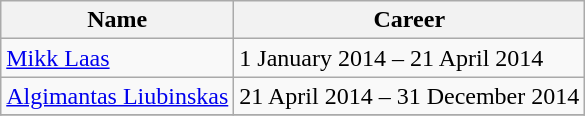<table class="wikitable">
<tr>
<th>Name</th>
<th>Career</th>
</tr>
<tr>
<td> <a href='#'>Mikk Laas</a></td>
<td>1 January 2014 – 21 April 2014</td>
</tr>
<tr>
<td> <a href='#'>Algimantas Liubinskas</a></td>
<td>21 April 2014 – 31 December 2014</td>
</tr>
<tr>
</tr>
</table>
